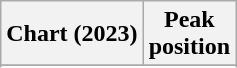<table class="wikitable sortable plainrowheaders" style="text-align:center">
<tr>
<th scope="col">Chart (2023)</th>
<th scope="col">Peak<br>position</th>
</tr>
<tr>
</tr>
<tr>
</tr>
<tr>
</tr>
</table>
